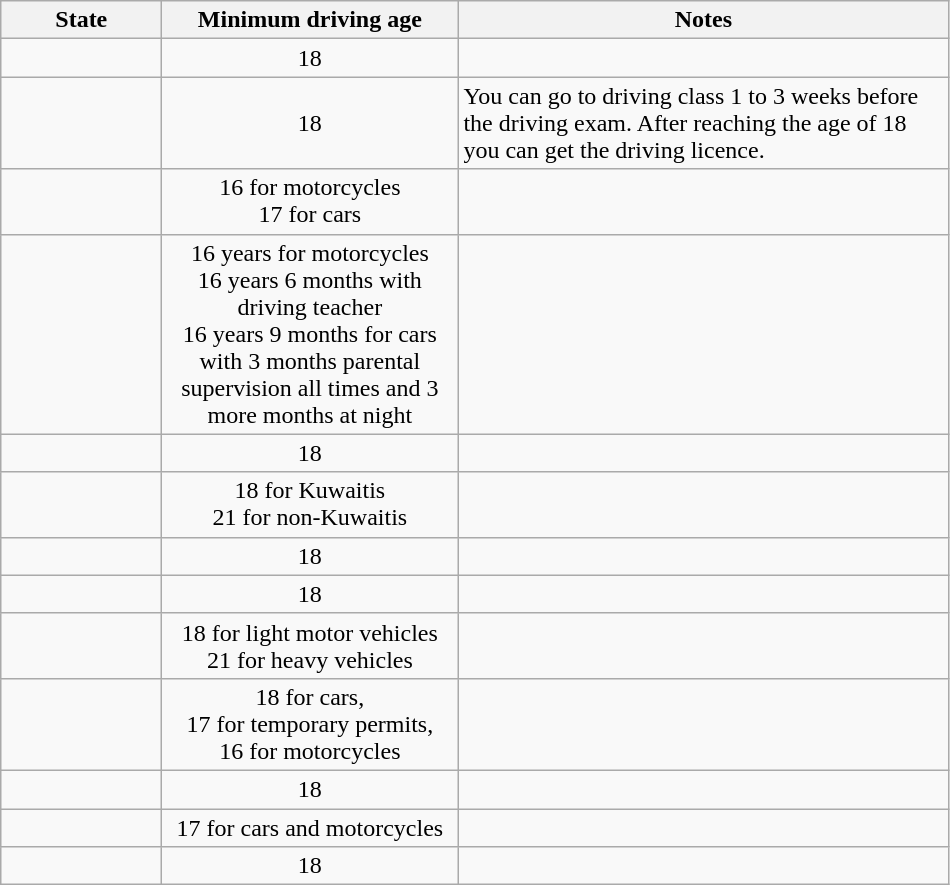<table class="wikitable sortable">
<tr>
<th width="100">State</th>
<th width="190">Minimum driving age</th>
<th width="320">Notes</th>
</tr>
<tr>
<td></td>
<td style="text-align:center;">18</td>
<td></td>
</tr>
<tr>
<td></td>
<td style="text-align:center;">18</td>
<td>You can go to driving class 1 to 3 weeks before the driving exam.  After reaching the age of 18 you can get the  driving licence.</td>
</tr>
<tr>
<td></td>
<td style="text-align:center;">16 for motorcycles<br>17 for cars</td>
<td></td>
</tr>
<tr>
<td></td>
<td style="text-align:center;">16 years for motorcycles<br>16 years 6 months with driving teacher<br>16 years 9 months for cars with 3 months parental supervision all times and 3 more months at night</td>
<td></td>
</tr>
<tr>
<td></td>
<td style="text-align:center;">18</td>
<td></td>
</tr>
<tr>
<td></td>
<td style="text-align:center;">18 for Kuwaitis<br>21 for non-Kuwaitis</td>
<td></td>
</tr>
<tr>
<td></td>
<td style="text-align:center;">18</td>
<td></td>
</tr>
<tr>
<td></td>
<td style="text-align:center;">18</td>
<td></td>
</tr>
<tr>
<td></td>
<td style="text-align:center;">18 for light motor vehicles <br>21 for heavy vehicles</td>
<td></td>
</tr>
<tr>
<td></td>
<td style="text-align:center;">18 for cars,<br>17 for temporary permits,<br>16 for motorcycles</td>
<td></td>
</tr>
<tr>
<td></td>
<td style="text-align:center;">18</td>
<td></td>
</tr>
<tr>
<td></td>
<td style="text-align:center;">17 for cars and motorcycles<br></td>
<td></td>
</tr>
<tr>
<td></td>
<td style="text-align:center;">18</td>
<td></td>
</tr>
</table>
